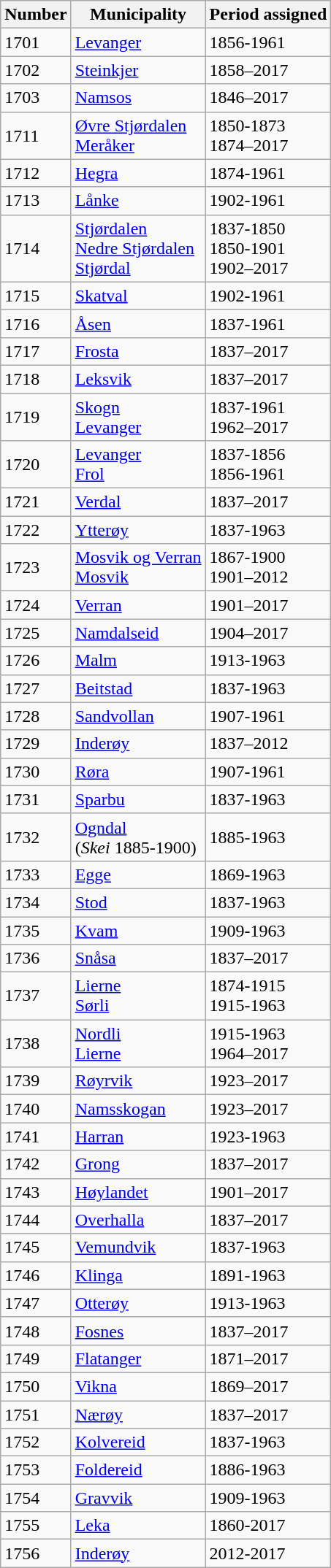<table class="wikitable">
<tr>
<th>Number</th>
<th>Municipality</th>
<th>Period assigned</th>
</tr>
<tr>
<td>1701</td>
<td><a href='#'>Levanger</a></td>
<td>1856-1961</td>
</tr>
<tr>
<td>1702</td>
<td><a href='#'>Steinkjer</a></td>
<td>1858–2017</td>
</tr>
<tr>
<td>1703</td>
<td><a href='#'>Namsos</a></td>
<td>1846–2017</td>
</tr>
<tr>
<td>1711</td>
<td><a href='#'>Øvre Stjørdalen</a><br><a href='#'>Meråker</a></td>
<td>1850-1873<br>1874–2017</td>
</tr>
<tr>
<td>1712</td>
<td><a href='#'>Hegra</a></td>
<td>1874-1961</td>
</tr>
<tr>
<td>1713</td>
<td><a href='#'>Lånke</a></td>
<td>1902-1961</td>
</tr>
<tr>
<td>1714</td>
<td><a href='#'>Stjørdalen</a><br><a href='#'>Nedre Stjørdalen</a><br><a href='#'>Stjørdal</a></td>
<td>1837-1850<br>1850-1901<br>1902–2017</td>
</tr>
<tr>
<td>1715</td>
<td><a href='#'>Skatval</a></td>
<td>1902-1961</td>
</tr>
<tr>
<td>1716</td>
<td><a href='#'>Åsen</a></td>
<td>1837-1961</td>
</tr>
<tr>
<td>1717</td>
<td><a href='#'>Frosta</a></td>
<td>1837–2017</td>
</tr>
<tr>
<td>1718</td>
<td><a href='#'>Leksvik</a></td>
<td>1837–2017</td>
</tr>
<tr>
<td>1719</td>
<td><a href='#'>Skogn</a><br><a href='#'>Levanger</a></td>
<td>1837-1961<br>1962–2017</td>
</tr>
<tr>
<td>1720</td>
<td><a href='#'>Levanger</a><br><a href='#'>Frol</a></td>
<td>1837-1856<br>1856-1961</td>
</tr>
<tr>
<td>1721</td>
<td><a href='#'>Verdal</a></td>
<td>1837–2017</td>
</tr>
<tr>
<td>1722</td>
<td><a href='#'>Ytterøy</a></td>
<td>1837-1963</td>
</tr>
<tr>
<td>1723</td>
<td><a href='#'>Mosvik og Verran</a><br><a href='#'>Mosvik</a></td>
<td>1867-1900<br>1901–2012</td>
</tr>
<tr>
<td>1724</td>
<td><a href='#'>Verran</a></td>
<td>1901–2017</td>
</tr>
<tr>
<td>1725</td>
<td><a href='#'>Namdalseid</a></td>
<td>1904–2017</td>
</tr>
<tr>
<td>1726</td>
<td><a href='#'>Malm</a></td>
<td>1913-1963</td>
</tr>
<tr>
<td>1727</td>
<td><a href='#'>Beitstad</a></td>
<td>1837-1963</td>
</tr>
<tr>
<td>1728</td>
<td><a href='#'>Sandvollan</a></td>
<td>1907-1961</td>
</tr>
<tr>
<td>1729</td>
<td><a href='#'>Inderøy</a></td>
<td>1837–2012</td>
</tr>
<tr>
<td>1730</td>
<td><a href='#'>Røra</a></td>
<td>1907-1961</td>
</tr>
<tr>
<td>1731</td>
<td><a href='#'>Sparbu</a></td>
<td>1837-1963</td>
</tr>
<tr>
<td>1732</td>
<td><a href='#'>Ogndal</a><br>(<em>Skei</em> 1885-1900)</td>
<td>1885-1963</td>
</tr>
<tr>
<td>1733</td>
<td><a href='#'>Egge</a></td>
<td>1869-1963</td>
</tr>
<tr>
<td>1734</td>
<td><a href='#'>Stod</a></td>
<td>1837-1963</td>
</tr>
<tr>
<td>1735</td>
<td><a href='#'>Kvam</a></td>
<td>1909-1963</td>
</tr>
<tr>
<td>1736</td>
<td><a href='#'>Snåsa</a></td>
<td>1837–2017</td>
</tr>
<tr>
<td>1737</td>
<td><a href='#'>Lierne</a><br><a href='#'>Sørli</a></td>
<td>1874-1915<br>1915-1963</td>
</tr>
<tr>
<td>1738</td>
<td><a href='#'>Nordli</a><br><a href='#'>Lierne</a></td>
<td>1915-1963<br>1964–2017</td>
</tr>
<tr>
<td>1739</td>
<td><a href='#'>Røyrvik</a></td>
<td>1923–2017</td>
</tr>
<tr>
<td>1740</td>
<td><a href='#'>Namsskogan</a></td>
<td>1923–2017</td>
</tr>
<tr>
<td>1741</td>
<td><a href='#'>Harran</a></td>
<td>1923-1963</td>
</tr>
<tr>
<td>1742</td>
<td><a href='#'>Grong</a></td>
<td>1837–2017</td>
</tr>
<tr>
<td>1743</td>
<td><a href='#'>Høylandet</a></td>
<td>1901–2017</td>
</tr>
<tr>
<td>1744</td>
<td><a href='#'>Overhalla</a></td>
<td>1837–2017</td>
</tr>
<tr>
<td>1745</td>
<td><a href='#'>Vemundvik</a></td>
<td>1837-1963</td>
</tr>
<tr>
<td>1746</td>
<td><a href='#'>Klinga</a></td>
<td>1891-1963</td>
</tr>
<tr>
<td>1747</td>
<td><a href='#'>Otterøy</a></td>
<td>1913-1963</td>
</tr>
<tr>
<td>1748</td>
<td><a href='#'>Fosnes</a></td>
<td>1837–2017</td>
</tr>
<tr>
<td>1749</td>
<td><a href='#'>Flatanger</a></td>
<td>1871–2017</td>
</tr>
<tr>
<td>1750</td>
<td><a href='#'>Vikna</a></td>
<td>1869–2017</td>
</tr>
<tr>
<td>1751</td>
<td><a href='#'>Nærøy</a></td>
<td>1837–2017</td>
</tr>
<tr>
<td>1752</td>
<td><a href='#'>Kolvereid</a></td>
<td>1837-1963</td>
</tr>
<tr>
<td>1753</td>
<td><a href='#'>Foldereid</a></td>
<td>1886-1963</td>
</tr>
<tr>
<td>1754</td>
<td><a href='#'>Gravvik</a></td>
<td>1909-1963</td>
</tr>
<tr>
<td>1755</td>
<td><a href='#'>Leka</a></td>
<td>1860-2017</td>
</tr>
<tr>
<td>1756</td>
<td><a href='#'>Inderøy</a></td>
<td>2012-2017</td>
</tr>
</table>
